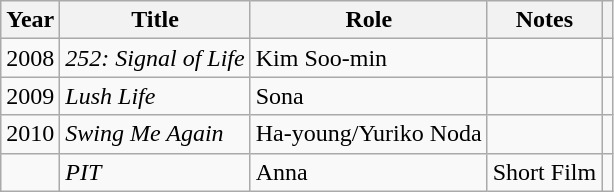<table class="wikitable sortable">
<tr>
<th>Year</th>
<th>Title</th>
<th>Role</th>
<th>Notes</th>
<th></th>
</tr>
<tr>
<td>2008</td>
<td><em>252: Signal of Life</em></td>
<td>Kim Soo-min</td>
<td></td>
<td></td>
</tr>
<tr>
<td>2009</td>
<td><em>Lush Life</em></td>
<td>Sona</td>
<td></td>
<td></td>
</tr>
<tr>
<td>2010</td>
<td><em>Swing Me Again</em></td>
<td>Ha-young/Yuriko Noda</td>
<td></td>
<td></td>
</tr>
<tr>
<td></td>
<td><em>PIT</em></td>
<td>Anna</td>
<td>Short Film</td>
<td></td>
</tr>
</table>
